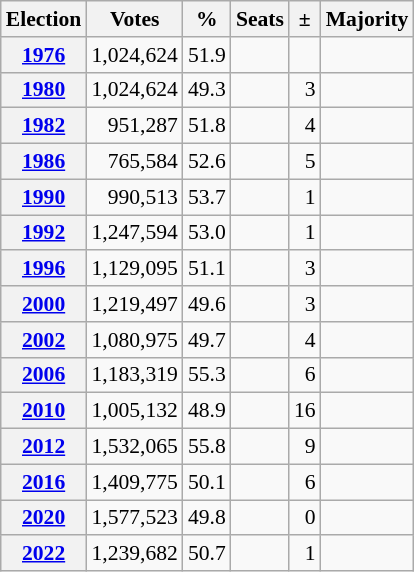<table class="wikitable sortable" style="font-size: 90%;text-align:right;">
<tr>
<th>Election</th>
<th>Votes</th>
<th>%</th>
<th>Seats</th>
<th>±</th>
<th>Majority</th>
</tr>
<tr>
<th><a href='#'>1976</a></th>
<td>1,024,624</td>
<td>51.9</td>
<td></td>
<td></td>
<td></td>
</tr>
<tr>
<th><a href='#'>1980</a></th>
<td>1,024,624</td>
<td>49.3</td>
<td></td>
<td> 3</td>
<td></td>
</tr>
<tr>
<th><a href='#'>1982</a></th>
<td>951,287</td>
<td>51.8</td>
<td></td>
<td> 4</td>
<td></td>
</tr>
<tr>
<th><a href='#'>1986</a></th>
<td>765,584</td>
<td>52.6</td>
<td></td>
<td> 5</td>
<td></td>
</tr>
<tr>
<th><a href='#'>1990</a></th>
<td>990,513</td>
<td>53.7</td>
<td></td>
<td> 1</td>
<td></td>
</tr>
<tr>
<th><a href='#'>1992</a></th>
<td>1,247,594</td>
<td>53.0</td>
<td></td>
<td> 1</td>
<td></td>
</tr>
<tr>
<th><a href='#'>1996</a></th>
<td>1,129,095</td>
<td>51.1</td>
<td></td>
<td> 3</td>
<td></td>
</tr>
<tr>
<th><a href='#'>2000</a></th>
<td>1,219,497</td>
<td>49.6</td>
<td></td>
<td> 3</td>
<td></td>
</tr>
<tr>
<th><a href='#'>2002</a></th>
<td>1,080,975</td>
<td>49.7</td>
<td></td>
<td> 4</td>
<td></td>
</tr>
<tr>
<th><a href='#'>2006</a></th>
<td>1,183,319</td>
<td>55.3</td>
<td></td>
<td> 6</td>
<td></td>
</tr>
<tr>
<th><a href='#'>2010</a></th>
<td>1,005,132</td>
<td>48.9</td>
<td></td>
<td> 16</td>
<td></td>
</tr>
<tr>
<th><a href='#'>2012</a></th>
<td>1,532,065</td>
<td>55.8</td>
<td></td>
<td> 9</td>
<td></td>
</tr>
<tr>
<th><a href='#'>2016</a></th>
<td>1,409,775</td>
<td>50.1</td>
<td></td>
<td> 6</td>
<td></td>
</tr>
<tr>
<th><a href='#'>2020</a></th>
<td>1,577,523</td>
<td>49.8</td>
<td></td>
<td> 0</td>
<td></td>
</tr>
<tr>
<th><a href='#'>2022</a></th>
<td>1,239,682</td>
<td>50.7</td>
<td></td>
<td> 1</td>
<td></td>
</tr>
</table>
